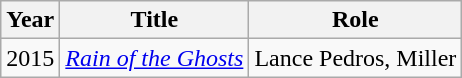<table class="wikitable sortable">
<tr>
<th>Year</th>
<th>Title</th>
<th>Role</th>
</tr>
<tr>
<td>2015</td>
<td><em><a href='#'>Rain of the Ghosts</a></em></td>
<td>Lance Pedros, Miller</td>
</tr>
</table>
